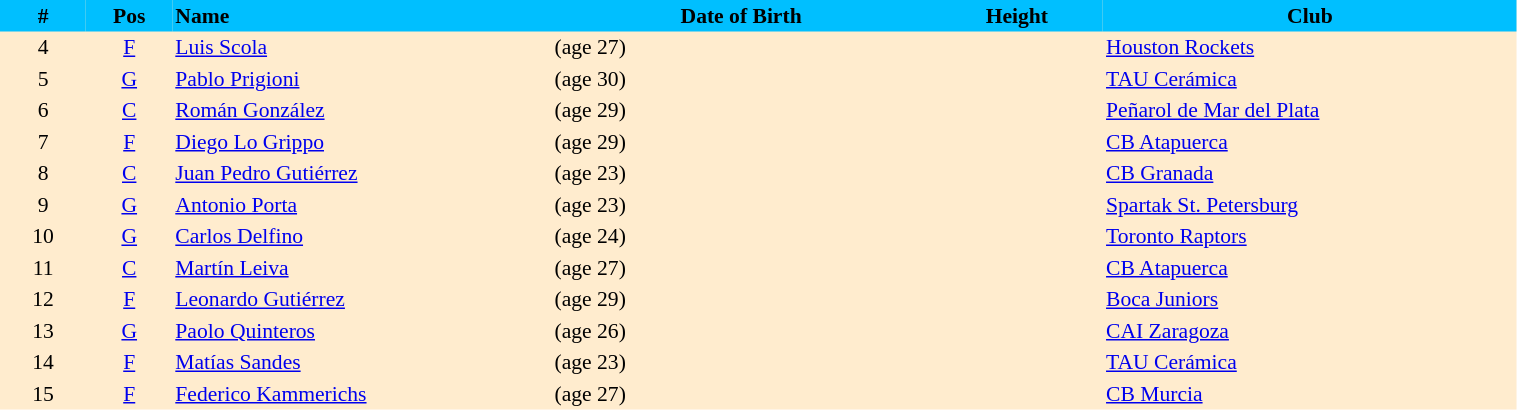<table border=0 cellpadding=2 cellspacing=0  |- bgcolor=#FFECCE style="text-align:center; font-size:90%;" width=80%>
<tr bgcolor=#00BFFF>
<th width=5%>#</th>
<th width=5%>Pos</th>
<th width=22% align=left>Name</th>
<th width=22%>Date of Birth</th>
<th width=10%>Height</th>
<th width=24%>Club</th>
</tr>
<tr>
<td>4</td>
<td><a href='#'>F</a></td>
<td align=left><a href='#'>Luis Scola</a></td>
<td align=left> (age 27)</td>
<td></td>
<td align=left> <a href='#'>Houston Rockets</a></td>
</tr>
<tr>
<td>5</td>
<td><a href='#'>G</a></td>
<td align=left><a href='#'>Pablo Prigioni</a></td>
<td align=left> (age 30)</td>
<td></td>
<td align=left> <a href='#'>TAU Cerámica</a></td>
</tr>
<tr>
<td>6</td>
<td><a href='#'>C</a></td>
<td align=left><a href='#'>Román González</a></td>
<td align=left> (age 29)</td>
<td></td>
<td align=left> <a href='#'>Peñarol de Mar del Plata</a></td>
</tr>
<tr>
<td>7</td>
<td><a href='#'>F</a></td>
<td align=left><a href='#'>Diego Lo Grippo</a></td>
<td align=left> (age 29)</td>
<td></td>
<td align=left> <a href='#'>CB Atapuerca</a></td>
</tr>
<tr>
<td>8</td>
<td><a href='#'>C</a></td>
<td align=left><a href='#'>Juan Pedro Gutiérrez</a></td>
<td align=left> (age 23)</td>
<td></td>
<td align=left> <a href='#'>CB Granada</a></td>
</tr>
<tr>
<td>9</td>
<td><a href='#'>G</a></td>
<td align=left><a href='#'>Antonio Porta</a></td>
<td align=left> (age 23)</td>
<td></td>
<td align=left> <a href='#'>Spartak St. Petersburg</a></td>
</tr>
<tr>
<td>10</td>
<td><a href='#'>G</a></td>
<td align=left><a href='#'>Carlos Delfino</a></td>
<td align=left> (age 24)</td>
<td></td>
<td align=left> <a href='#'>Toronto Raptors</a></td>
</tr>
<tr>
<td>11</td>
<td><a href='#'>C</a></td>
<td align=left><a href='#'>Martín Leiva</a></td>
<td align=left> (age 27)</td>
<td></td>
<td align=left> <a href='#'>CB Atapuerca</a></td>
</tr>
<tr>
<td>12</td>
<td><a href='#'>F</a></td>
<td align=left><a href='#'>Leonardo Gutiérrez</a></td>
<td align=left> (age 29)</td>
<td></td>
<td align=left> <a href='#'>Boca Juniors</a></td>
</tr>
<tr>
<td>13</td>
<td><a href='#'>G</a></td>
<td align=left><a href='#'>Paolo Quinteros</a></td>
<td align=left> (age 26)</td>
<td></td>
<td align=left> <a href='#'>CAI Zaragoza</a></td>
</tr>
<tr>
<td>14</td>
<td><a href='#'>F</a></td>
<td align=left><a href='#'>Matías Sandes</a></td>
<td align=left> (age 23)</td>
<td></td>
<td align=left> <a href='#'>TAU Cerámica</a></td>
</tr>
<tr>
<td>15</td>
<td><a href='#'>F</a></td>
<td align=left><a href='#'>Federico Kammerichs</a></td>
<td align=left> (age 27)</td>
<td></td>
<td align=left> <a href='#'>CB Murcia</a></td>
</tr>
</table>
